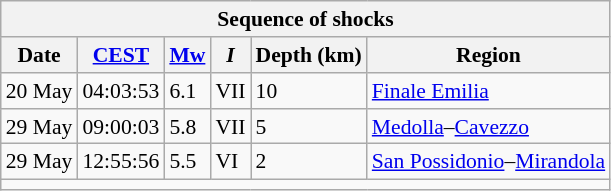<table class="wikitable" style="font-size:90%;float:left; clear:left; margin-right:1em;">
<tr>
<th colspan="6" style="text-align: center;">Sequence of shocks</th>
</tr>
<tr>
<th class="unsortable">Date</th>
<th class="unsortable"><a href='#'>CEST</a></th>
<th><a href='#'>Mw</a></th>
<th><em>I</em></th>
<th>Depth (km)</th>
<th>Region</th>
</tr>
<tr>
<td>20 May</td>
<td>04:03:53</td>
<td>6.1</td>
<td>VII</td>
<td>10</td>
<td><a href='#'>Finale Emilia</a></td>
</tr>
<tr>
<td>29 May</td>
<td>09:00:03</td>
<td>5.8</td>
<td>VII</td>
<td>5</td>
<td><a href='#'>Medolla</a>–<a href='#'>Cavezzo</a></td>
</tr>
<tr>
<td>29 May</td>
<td>12:55:56</td>
<td>5.5</td>
<td>VI</td>
<td>2</td>
<td><a href='#'>San Possidonio</a>–<a href='#'>Mirandola</a></td>
</tr>
<tr>
<td colspan="6" style="text-align: center;"><small><span></span></small></td>
</tr>
</table>
